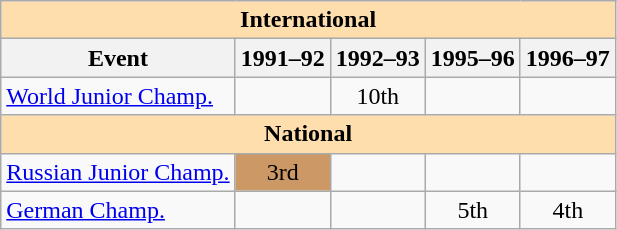<table class="wikitable" style="text-align:center">
<tr>
<th style="background-color: #ffdead; " colspan=5 align=center>International</th>
</tr>
<tr>
<th>Event</th>
<th>1991–92</th>
<th>1992–93</th>
<th>1995–96</th>
<th>1996–97</th>
</tr>
<tr>
<td align=left><a href='#'>World Junior Champ.</a></td>
<td></td>
<td>10th</td>
<td></td>
<td></td>
</tr>
<tr>
<th style="background-color: #ffdead; " colspan=5 align=center>National</th>
</tr>
<tr>
<td align=left><a href='#'>Russian Junior Champ.</a></td>
<td bgcolor=cc9966>3rd</td>
<td></td>
<td></td>
<td></td>
</tr>
<tr>
<td align=left><a href='#'>German Champ.</a></td>
<td></td>
<td></td>
<td>5th</td>
<td>4th</td>
</tr>
</table>
